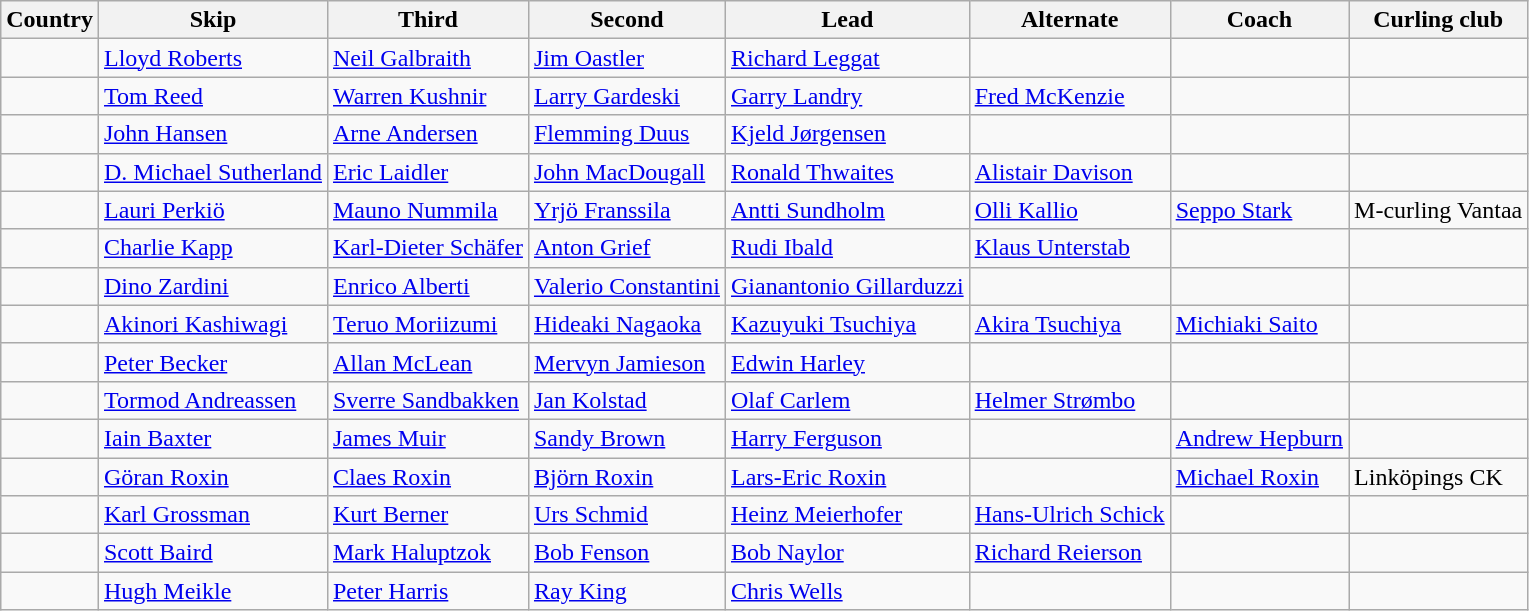<table class="wikitable">
<tr>
<th>Country</th>
<th>Skip</th>
<th>Third</th>
<th>Second</th>
<th>Lead</th>
<th>Alternate</th>
<th>Coach</th>
<th>Curling club</th>
</tr>
<tr>
<td></td>
<td><a href='#'>Lloyd Roberts</a></td>
<td><a href='#'>Neil Galbraith</a></td>
<td><a href='#'>Jim Oastler</a></td>
<td><a href='#'>Richard Leggat</a></td>
<td></td>
<td></td>
<td></td>
</tr>
<tr>
<td></td>
<td><a href='#'>Tom Reed</a></td>
<td><a href='#'>Warren Kushnir</a></td>
<td><a href='#'>Larry Gardeski</a></td>
<td><a href='#'>Garry Landry</a></td>
<td><a href='#'>Fred McKenzie</a></td>
<td></td>
<td></td>
</tr>
<tr>
<td></td>
<td><a href='#'>John Hansen</a></td>
<td><a href='#'>Arne Andersen</a></td>
<td><a href='#'>Flemming Duus</a></td>
<td><a href='#'>Kjeld Jørgensen</a></td>
<td></td>
<td></td>
<td></td>
</tr>
<tr>
<td></td>
<td><a href='#'>D. Michael Sutherland</a></td>
<td><a href='#'>Eric Laidler</a></td>
<td><a href='#'>John MacDougall</a></td>
<td><a href='#'>Ronald Thwaites</a></td>
<td><a href='#'>Alistair Davison</a></td>
<td></td>
<td></td>
</tr>
<tr>
<td></td>
<td><a href='#'>Lauri Perkiö</a></td>
<td><a href='#'>Mauno Nummila</a></td>
<td><a href='#'>Yrjö Franssila</a></td>
<td><a href='#'>Antti Sundholm</a></td>
<td><a href='#'>Olli Kallio</a></td>
<td><a href='#'>Seppo Stark</a></td>
<td>M-curling Vantaa</td>
</tr>
<tr>
<td></td>
<td><a href='#'>Charlie Kapp</a></td>
<td><a href='#'>Karl-Dieter Schäfer</a></td>
<td><a href='#'>Anton Grief</a></td>
<td><a href='#'>Rudi Ibald</a></td>
<td><a href='#'>Klaus Unterstab</a></td>
<td></td>
<td></td>
</tr>
<tr>
<td></td>
<td><a href='#'>Dino Zardini</a></td>
<td><a href='#'>Enrico Alberti</a></td>
<td><a href='#'>Valerio Constantini</a></td>
<td><a href='#'>Gianantonio Gillarduzzi</a></td>
<td></td>
<td></td>
<td></td>
</tr>
<tr>
<td></td>
<td><a href='#'>Akinori Kashiwagi</a></td>
<td><a href='#'>Teruo Moriizumi</a></td>
<td><a href='#'>Hideaki Nagaoka</a></td>
<td><a href='#'>Kazuyuki Tsuchiya</a></td>
<td><a href='#'>Akira Tsuchiya</a></td>
<td><a href='#'>Michiaki Saito</a></td>
<td></td>
</tr>
<tr>
<td></td>
<td><a href='#'>Peter Becker</a></td>
<td><a href='#'>Allan McLean</a></td>
<td><a href='#'>Mervyn Jamieson</a></td>
<td><a href='#'>Edwin Harley</a></td>
<td></td>
<td></td>
<td></td>
</tr>
<tr>
<td></td>
<td><a href='#'>Tormod Andreassen</a></td>
<td><a href='#'>Sverre Sandbakken</a></td>
<td><a href='#'>Jan Kolstad</a></td>
<td><a href='#'>Olaf Carlem</a></td>
<td><a href='#'>Helmer Strømbo</a></td>
<td></td>
<td></td>
</tr>
<tr>
<td></td>
<td><a href='#'>Iain Baxter</a></td>
<td><a href='#'>James Muir</a></td>
<td><a href='#'>Sandy Brown</a></td>
<td><a href='#'>Harry Ferguson</a></td>
<td></td>
<td><a href='#'>Andrew Hepburn</a></td>
<td></td>
</tr>
<tr>
<td></td>
<td><a href='#'>Göran Roxin</a></td>
<td><a href='#'>Claes Roxin</a></td>
<td><a href='#'>Björn Roxin</a></td>
<td><a href='#'>Lars-Eric Roxin</a></td>
<td></td>
<td><a href='#'>Michael Roxin</a></td>
<td>Linköpings CK</td>
</tr>
<tr>
<td></td>
<td><a href='#'>Karl Grossman</a></td>
<td><a href='#'>Kurt Berner</a></td>
<td><a href='#'>Urs Schmid</a></td>
<td><a href='#'>Heinz Meierhofer</a></td>
<td><a href='#'>Hans-Ulrich Schick</a></td>
<td></td>
<td></td>
</tr>
<tr>
<td></td>
<td><a href='#'>Scott Baird</a></td>
<td><a href='#'>Mark Haluptzok</a></td>
<td><a href='#'>Bob Fenson</a></td>
<td><a href='#'>Bob Naylor</a></td>
<td><a href='#'>Richard Reierson</a></td>
<td></td>
<td></td>
</tr>
<tr>
<td></td>
<td><a href='#'>Hugh Meikle</a></td>
<td><a href='#'>Peter Harris</a></td>
<td><a href='#'>Ray King</a></td>
<td><a href='#'>Chris Wells</a></td>
<td></td>
<td></td>
<td></td>
</tr>
</table>
